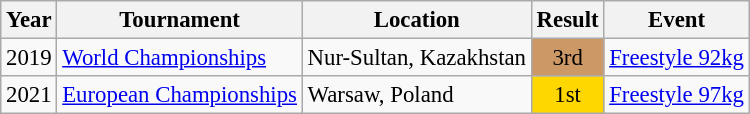<table class="wikitable" style="font-size:95%;">
<tr>
<th>Year</th>
<th>Tournament</th>
<th>Location</th>
<th>Result</th>
<th>Event</th>
</tr>
<tr>
<td>2019</td>
<td><a href='#'>World Championships</a></td>
<td>Nur-Sultan, Kazakhstan</td>
<td align="center" bgcolor="cc9966">3rd</td>
<td><a href='#'>Freestyle 92kg</a></td>
</tr>
<tr>
<td>2021</td>
<td><a href='#'>European Championships</a></td>
<td>Warsaw, Poland</td>
<td align="center" bgcolor="gold">1st</td>
<td><a href='#'>Freestyle 97kg</a></td>
</tr>
</table>
